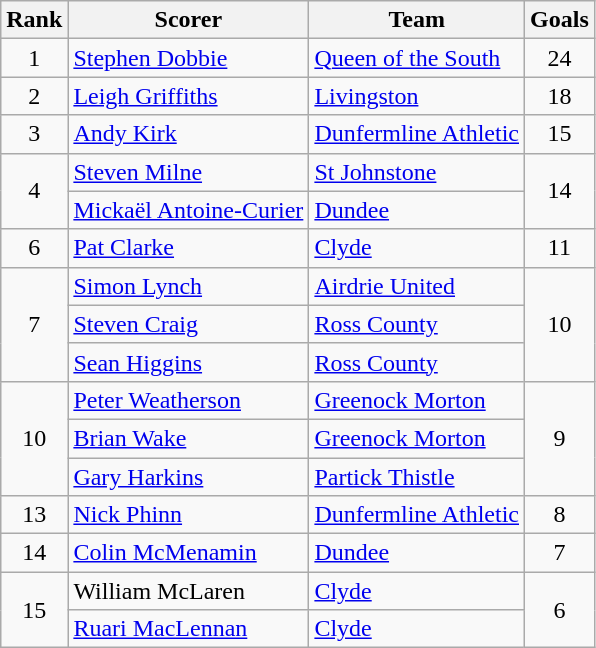<table class="wikitable">
<tr>
<th>Rank</th>
<th>Scorer</th>
<th>Team</th>
<th>Goals</th>
</tr>
<tr>
<td align=center>1</td>
<td> <a href='#'>Stephen Dobbie</a></td>
<td><a href='#'>Queen of the South</a></td>
<td align=center>24</td>
</tr>
<tr>
<td align=center>2</td>
<td> <a href='#'>Leigh Griffiths</a></td>
<td><a href='#'>Livingston</a></td>
<td align=center>18</td>
</tr>
<tr>
<td align=center>3</td>
<td> <a href='#'>Andy Kirk</a></td>
<td><a href='#'>Dunfermline Athletic</a></td>
<td rowspan=1 align=center>15</td>
</tr>
<tr>
<td rowspan=2 align=center>4</td>
<td> <a href='#'>Steven Milne</a></td>
<td><a href='#'>St Johnstone</a></td>
<td rowspan=2 align=center>14</td>
</tr>
<tr>
<td> <a href='#'>Mickaël Antoine-Curier</a></td>
<td><a href='#'>Dundee</a></td>
</tr>
<tr>
<td align=center>6</td>
<td> <a href='#'>Pat Clarke</a></td>
<td><a href='#'>Clyde</a></td>
<td align=center>11</td>
</tr>
<tr>
<td rowspan=3 align=center>7</td>
<td> <a href='#'>Simon Lynch</a></td>
<td><a href='#'>Airdrie United</a></td>
<td rowspan=3 align=center>10</td>
</tr>
<tr>
<td> <a href='#'>Steven Craig</a></td>
<td><a href='#'>Ross County</a></td>
</tr>
<tr>
<td> <a href='#'>Sean Higgins</a></td>
<td><a href='#'>Ross County</a></td>
</tr>
<tr>
<td rowspan=3 align=center>10</td>
<td> <a href='#'>Peter Weatherson</a></td>
<td><a href='#'>Greenock Morton</a></td>
<td rowspan=3 align=center>9</td>
</tr>
<tr>
<td> <a href='#'>Brian Wake</a></td>
<td><a href='#'>Greenock Morton</a></td>
</tr>
<tr>
<td> <a href='#'>Gary Harkins</a></td>
<td><a href='#'>Partick Thistle</a></td>
</tr>
<tr>
<td align=center>13</td>
<td> <a href='#'>Nick Phinn</a></td>
<td><a href='#'>Dunfermline Athletic</a></td>
<td align=center>8</td>
</tr>
<tr>
<td align=center>14</td>
<td> <a href='#'>Colin McMenamin</a></td>
<td><a href='#'>Dundee</a></td>
<td align=center>7</td>
</tr>
<tr>
<td rowspan=2 align=center>15</td>
<td> William McLaren</td>
<td><a href='#'>Clyde</a></td>
<td rowspan=2 align=center>6</td>
</tr>
<tr>
<td> <a href='#'>Ruari MacLennan</a></td>
<td><a href='#'>Clyde</a></td>
</tr>
</table>
